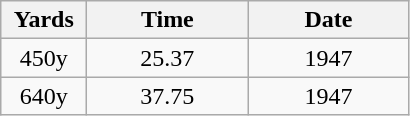<table class="wikitable" style="font-size: 100%">
<tr>
<th width=50>Yards</th>
<th width=100>Time</th>
<th width=100>Date</th>
</tr>
<tr align=center>
<td>450y</td>
<td>25.37</td>
<td>1947</td>
</tr>
<tr align=center>
<td>640y</td>
<td>37.75</td>
<td>1947</td>
</tr>
</table>
